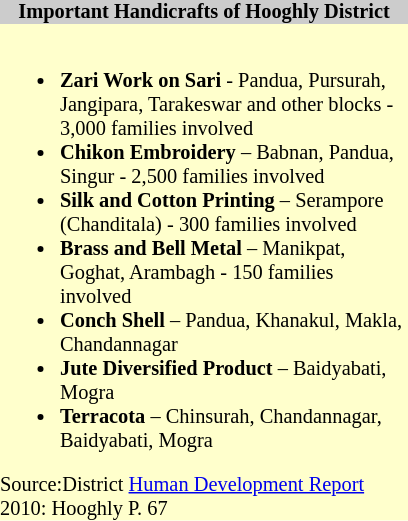<table class="toccolours" style="float: left; margin-right: 1em; font-size: 85%; background:#ffffcc; color:black; width:20em; max-width: 25%;" cellspacing="0" cellpadding="0">
<tr>
<th style="background-color:#cccccc;">Important Handicrafts of Hooghly District</th>
</tr>
<tr>
<td style="text-align: left;"><br><ul><li><strong>Zari Work on Sari</strong> - Pandua, Pursurah, Jangipara, Tarakeswar and other blocks - 3,000 families involved</li><li><strong>Chikon Embroidery</strong> – Babnan, Pandua, Singur - 2,500 families involved</li><li><strong>Silk and Cotton Printing</strong> – Serampore (Chanditala) - 300 families involved</li><li><strong>Brass and Bell Metal</strong> – Manikpat, Goghat, Arambagh - 150 families involved</li><li><strong>Conch Shell</strong> – Pandua, Khanakul, Makla, Chandannagar</li><li><strong>Jute Diversified Product</strong> – Baidyabati, Mogra</li><li><strong>Terracota</strong> – Chinsurah, Chandannagar, Baidyabati, Mogra</li></ul>Source:District <a href='#'>Human Development Report</a> 2010: Hooghly P. 67</td>
</tr>
</table>
